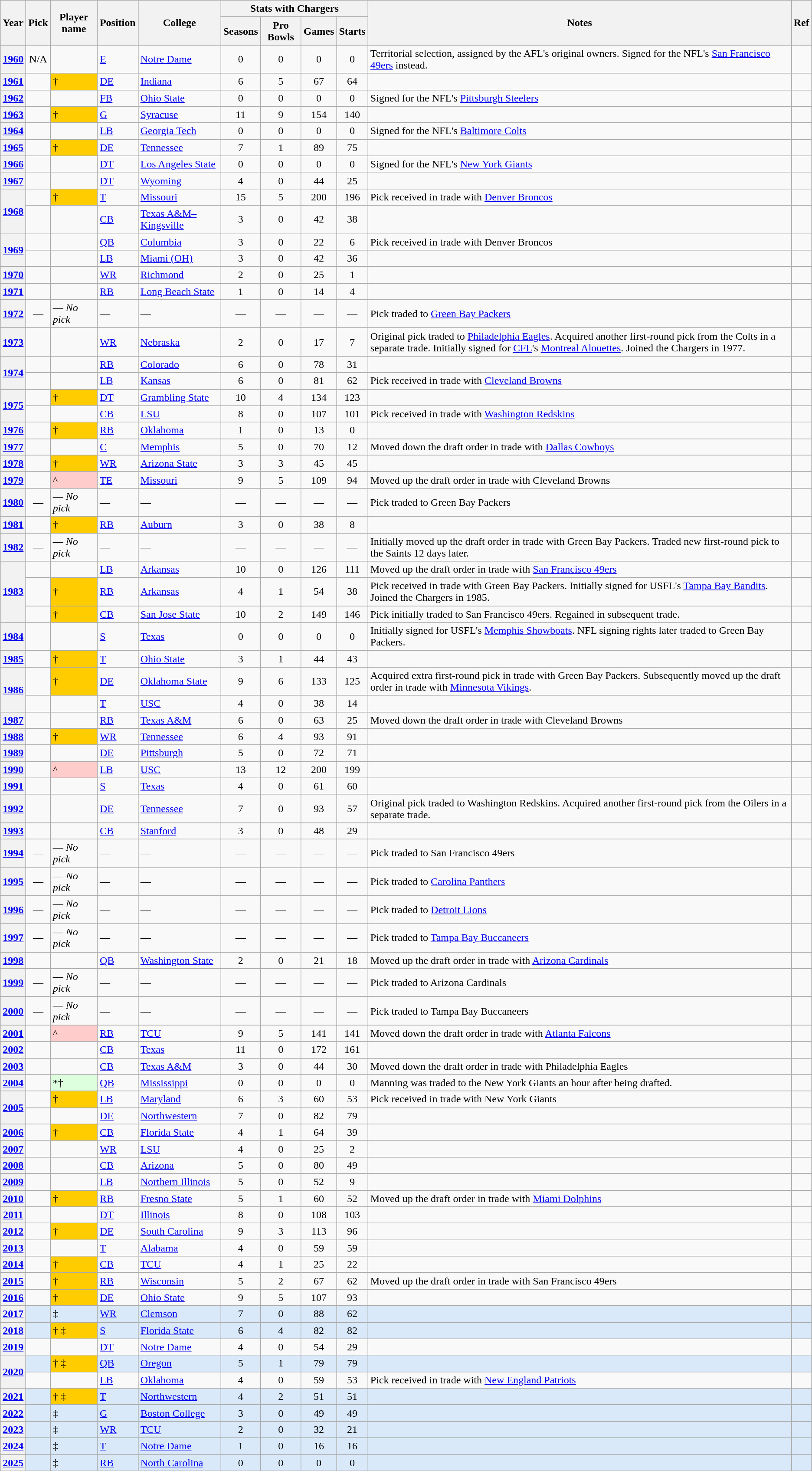<table class="wikitable sortable">
<tr>
<th scope="col" rowspan=2>Year</th>
<th scope="col" rowspan=2>Pick</th>
<th scope="col" rowspan=2>Player name</th>
<th scope="col" rowspan=2>Position</th>
<th scope="col" rowspan=2>College</th>
<th scope="colgroup" colspan=4>Stats with Chargers</th>
<th scope="col" class="unsortable" rowspan=2>Notes</th>
<th scope="col" class="unsortable" rowspan=2>Ref</th>
</tr>
<tr>
<th scope="col"><span>Seasons</span></th>
<th scope="col"><span>Pro Bowls</span></th>
<th scope="col"><span>Games</span></th>
<th scope="col"><span>Starts</span></th>
</tr>
<tr>
<th scope=row align="center"><a href='#'>1960</a></th>
<td align="center">N/A</td>
<td></td>
<td><a href='#'>E</a></td>
<td><a href='#'>Notre Dame</a></td>
<td align="center">0</td>
<td align="center">0</td>
<td align="center">0</td>
<td align="center">0</td>
<td>Territorial selection, assigned by the AFL's original owners. Signed for the NFL's <a href='#'>San Francisco 49ers</a> instead.</td>
<td></td>
</tr>
<tr>
<th scope=row align="center"><a href='#'>1961</a></th>
<td align="center"></td>
<td bgcolor=FFCC00> †</td>
<td><a href='#'>DE</a></td>
<td><a href='#'>Indiana</a></td>
<td align="center">6</td>
<td align="center">5</td>
<td align="center">67</td>
<td align="center">64</td>
<td></td>
<td></td>
</tr>
<tr>
<th scope=row align="center"><a href='#'>1962</a></th>
<td align="center"></td>
<td></td>
<td><a href='#'>FB</a></td>
<td><a href='#'>Ohio State</a></td>
<td align="center">0</td>
<td align="center">0</td>
<td align="center">0</td>
<td align="center">0</td>
<td>Signed for the NFL's <a href='#'>Pittsburgh Steelers</a></td>
<td></td>
</tr>
<tr>
<th scope=row align="center"><a href='#'>1963</a></th>
<td align="center"></td>
<td bgcolor=FFCC00> †</td>
<td><a href='#'>G</a></td>
<td><a href='#'>Syracuse</a></td>
<td align="center">11</td>
<td align="center">9</td>
<td align="center">154</td>
<td align="center">140</td>
<td></td>
<td></td>
</tr>
<tr>
<th scope=row align="center"><a href='#'>1964</a></th>
<td align="center"></td>
<td></td>
<td><a href='#'>LB</a></td>
<td><a href='#'>Georgia Tech</a></td>
<td align="center">0</td>
<td align="center">0</td>
<td align="center">0</td>
<td align="center">0</td>
<td>Signed for the NFL's <a href='#'>Baltimore Colts</a></td>
<td></td>
</tr>
<tr>
<th scope=row align="center"><a href='#'>1965</a></th>
<td align="center"></td>
<td bgcolor=FFCC00> †</td>
<td><a href='#'>DE</a></td>
<td><a href='#'>Tennessee</a></td>
<td align="center">7</td>
<td align="center">1</td>
<td align="center">89</td>
<td align="center">75</td>
<td></td>
<td></td>
</tr>
<tr>
<th scope=row align="center"><a href='#'>1966</a></th>
<td align="center"></td>
<td></td>
<td><a href='#'>DT</a></td>
<td><a href='#'>Los Angeles State</a></td>
<td align="center">0</td>
<td align="center">0</td>
<td align="center">0</td>
<td align="center">0</td>
<td>Signed for the NFL's <a href='#'>New York Giants</a></td>
<td></td>
</tr>
<tr>
<th scope=row align="center"><a href='#'>1967</a></th>
<td align="center"></td>
<td></td>
<td><a href='#'>DT</a></td>
<td><a href='#'>Wyoming</a></td>
<td align="center">4</td>
<td align="center">0</td>
<td align="center">44</td>
<td align="center">25</td>
<td></td>
<td></td>
</tr>
<tr>
<th scope=rowgroup align="center" rowspan="2"><a href='#'>1968</a></th>
<td align="center"></td>
<td bgcolor=FFCC00> †</td>
<td><a href='#'>T</a></td>
<td><a href='#'>Missouri</a></td>
<td align="center">15</td>
<td align="center">5</td>
<td align="center">200</td>
<td align="center">196</td>
<td>Pick received in trade with <a href='#'>Denver Broncos</a></td>
<td></td>
</tr>
<tr>
<td align="center"></td>
<td></td>
<td><a href='#'>CB</a></td>
<td><a href='#'>Texas A&M–Kingsville</a></td>
<td align="center">3</td>
<td align="center">0</td>
<td align="center">42</td>
<td align="center">38</td>
<td></td>
<td></td>
</tr>
<tr>
<th scope=rowgroup align="center" rowspan="2"><a href='#'>1969</a></th>
<td align="center"></td>
<td></td>
<td><a href='#'>QB</a></td>
<td><a href='#'>Columbia</a></td>
<td align="center">3</td>
<td align="center">0</td>
<td align="center">22</td>
<td align="center">6</td>
<td>Pick received in trade with Denver Broncos</td>
<td></td>
</tr>
<tr>
<td align="center"></td>
<td></td>
<td><a href='#'>LB</a></td>
<td><a href='#'>Miami (OH)</a></td>
<td align="center">3</td>
<td align="center">0</td>
<td align="center">42</td>
<td align="center">36</td>
<td></td>
<td></td>
</tr>
<tr>
<th scope=row align="center"><a href='#'>1970</a></th>
<td align="center"></td>
<td></td>
<td><a href='#'>WR</a></td>
<td><a href='#'>Richmond</a></td>
<td align="center">2</td>
<td align="center">0</td>
<td align="center">25</td>
<td align="center">1</td>
<td></td>
<td></td>
</tr>
<tr>
<th scope=row align="center"><a href='#'>1971</a></th>
<td align="center"></td>
<td></td>
<td><a href='#'>RB</a></td>
<td><a href='#'>Long Beach State</a></td>
<td align="center">1</td>
<td align="center">0</td>
<td align="center">14</td>
<td align="center">4</td>
<td></td>
<td></td>
</tr>
<tr>
<th scope=row align="center"><a href='#'>1972</a></th>
<td align="center">—</td>
<td><span>—</span> <em>No pick</em></td>
<td>—</td>
<td>—</td>
<td align="center">—</td>
<td align="center">—</td>
<td align="center">—</td>
<td align="center">—</td>
<td>Pick traded to <a href='#'>Green Bay Packers</a></td>
<td></td>
</tr>
<tr>
<th scope=row align="center"><a href='#'>1973</a></th>
<td align="center"></td>
<td></td>
<td><a href='#'>WR</a></td>
<td><a href='#'>Nebraska</a></td>
<td align="center">2</td>
<td align="center">0</td>
<td align="center">17</td>
<td align="center">7</td>
<td>Original pick traded to <a href='#'>Philadelphia Eagles</a>. Acquired another first-round pick from the Colts in a separate trade. Initially signed for <a href='#'>CFL</a>'s <a href='#'>Montreal Alouettes</a>. Joined the Chargers in 1977.</td>
<td><br></td>
</tr>
<tr>
<th scope=rowgroup align="center" rowspan="2"><a href='#'>1974</a></th>
<td align="center"></td>
<td></td>
<td><a href='#'>RB</a></td>
<td><a href='#'>Colorado</a></td>
<td align="center">6</td>
<td align="center">0</td>
<td align="center">78</td>
<td align="center">31</td>
<td></td>
<td></td>
</tr>
<tr>
<td align="center"></td>
<td></td>
<td><a href='#'>LB</a></td>
<td><a href='#'>Kansas</a></td>
<td align="center">6</td>
<td align="center">0</td>
<td align="center">81</td>
<td align="center">62</td>
<td>Pick received in trade with <a href='#'>Cleveland Browns</a></td>
<td></td>
</tr>
<tr>
<th scope=rowgroup align="center" rowspan="2"><a href='#'>1975</a></th>
<td align="center"></td>
<td bgcolor=FFCC00> †</td>
<td><a href='#'>DT</a></td>
<td><a href='#'>Grambling State</a></td>
<td align="center">10</td>
<td align="center">4</td>
<td align="center">134</td>
<td align="center">123</td>
<td></td>
<td></td>
</tr>
<tr>
<td align="center"></td>
<td></td>
<td><a href='#'>CB</a></td>
<td><a href='#'>LSU</a></td>
<td align="center">8</td>
<td align="center">0</td>
<td align="center">107</td>
<td align="center">101</td>
<td>Pick received in trade with <a href='#'>Washington Redskins</a></td>
<td></td>
</tr>
<tr>
<th scope=row align="center"><a href='#'>1976</a></th>
<td align="center"></td>
<td bgcolor=FFCC00> †</td>
<td><a href='#'>RB</a></td>
<td><a href='#'>Oklahoma</a></td>
<td align="center">1</td>
<td align="center">0</td>
<td align="center">13</td>
<td align="center">0</td>
<td></td>
<td></td>
</tr>
<tr>
<th scope=row align="center"><a href='#'>1977</a></th>
<td align="center"></td>
<td></td>
<td><a href='#'>C</a></td>
<td><a href='#'>Memphis</a></td>
<td align="center">5</td>
<td align="center">0</td>
<td align="center">70</td>
<td align="center">12</td>
<td>Moved down the draft order in trade with <a href='#'>Dallas Cowboys</a></td>
<td></td>
</tr>
<tr>
<th scope=row align="center"><a href='#'>1978</a></th>
<td align="center"></td>
<td bgcolor=FFCC00> †</td>
<td><a href='#'>WR</a></td>
<td><a href='#'>Arizona State</a></td>
<td align="center">3</td>
<td align="center">3</td>
<td align="center">45</td>
<td align="center">45</td>
<td></td>
<td></td>
</tr>
<tr>
<th scope=row align="center"><a href='#'>1979</a></th>
<td align="center"></td>
<td style="background:#fcc;"> ^</td>
<td><a href='#'>TE</a></td>
<td><a href='#'>Missouri</a></td>
<td align="center">9</td>
<td align="center">5</td>
<td align="center">109</td>
<td align="center">94</td>
<td>Moved up the draft order in trade with Cleveland Browns</td>
<td></td>
</tr>
<tr>
<th scope=row align="center"><a href='#'>1980</a></th>
<td align="center">—</td>
<td><span>—</span> <em>No pick</em></td>
<td>—</td>
<td>—</td>
<td align="center">—</td>
<td align="center">—</td>
<td align="center">—</td>
<td align="center">—</td>
<td>Pick traded to Green Bay Packers</td>
<td></td>
</tr>
<tr>
<th scope=row align="center"><a href='#'>1981</a></th>
<td align="center"></td>
<td bgcolor=FFCC00> †</td>
<td><a href='#'>RB</a></td>
<td><a href='#'>Auburn</a></td>
<td align="center">3</td>
<td align="center">0</td>
<td align="center">38</td>
<td align="center">8</td>
<td></td>
<td></td>
</tr>
<tr>
<th scope=row align="center"><a href='#'>1982</a></th>
<td align="center">—</td>
<td><span>—</span> <em>No pick</em></td>
<td>—</td>
<td>—</td>
<td align="center">—</td>
<td align="center">—</td>
<td align="center">—</td>
<td align="center">—</td>
<td>Initially moved up the draft order in trade with Green Bay Packers. Traded new first-round pick to the Saints 12 days later.</td>
<td></td>
</tr>
<tr>
<th scope=rowgroup align="center" rowspan="3"><a href='#'>1983</a></th>
<td align="center"></td>
<td></td>
<td><a href='#'>LB</a></td>
<td><a href='#'>Arkansas</a></td>
<td align="center">10</td>
<td align="center">0</td>
<td align="center">126</td>
<td align="center">111</td>
<td>Moved up the draft order in trade with <a href='#'>San Francisco 49ers</a></td>
<td></td>
</tr>
<tr>
<td align="center"></td>
<td bgcolor=FFCC00> †</td>
<td><a href='#'>RB</a></td>
<td><a href='#'>Arkansas</a></td>
<td align="center">4</td>
<td align="center">1</td>
<td align="center">54</td>
<td align="center">38</td>
<td>Pick received in trade with Green Bay Packers. Initially signed for USFL's <a href='#'>Tampa Bay Bandits</a>. Joined the Chargers in 1985.</td>
<td><br></td>
</tr>
<tr>
<td align="center"></td>
<td bgcolor=FFCC00> †</td>
<td><a href='#'>CB</a></td>
<td><a href='#'>San Jose State</a></td>
<td align="center">10</td>
<td align="center">2</td>
<td align="center">149</td>
<td align="center">146</td>
<td>Pick initially traded to San Francisco 49ers. Regained in subsequent trade.</td>
<td></td>
</tr>
<tr>
<th scope=row align="center"><a href='#'>1984</a></th>
<td align="center"></td>
<td></td>
<td><a href='#'>S</a></td>
<td><a href='#'>Texas</a></td>
<td align="center">0</td>
<td align="center">0</td>
<td align="center">0</td>
<td align="center">0</td>
<td>Initially signed for USFL's <a href='#'>Memphis Showboats</a>. NFL signing rights later traded to Green Bay Packers.</td>
<td></td>
</tr>
<tr>
<th scope=row align="center"><a href='#'>1985</a></th>
<td align="center"></td>
<td bgcolor=FFCC00> †</td>
<td><a href='#'>T</a></td>
<td><a href='#'>Ohio State</a></td>
<td align="center">3</td>
<td align="center">1</td>
<td align="center">44</td>
<td align="center">43</td>
<td></td>
<td></td>
</tr>
<tr>
<th scope=rowgroup align="center" rowspan="2"><a href='#'>1986</a></th>
<td align="center"></td>
<td bgcolor=FFCC00> †</td>
<td><a href='#'>DE</a></td>
<td><a href='#'>Oklahoma State</a></td>
<td align="center">9</td>
<td align="center">6</td>
<td align="center">133</td>
<td align="center">125</td>
<td>Acquired extra first-round pick in trade with Green Bay Packers. Subsequently moved up the draft order in trade with <a href='#'>Minnesota Vikings</a>.</td>
<td><br></td>
</tr>
<tr>
<td align="center"></td>
<td></td>
<td><a href='#'>T</a></td>
<td><a href='#'>USC</a></td>
<td align="center">4</td>
<td align="center">0</td>
<td align="center">38</td>
<td align="center">14</td>
<td></td>
<td></td>
</tr>
<tr>
<th scope=row align="center"><a href='#'>1987</a></th>
<td align="center"></td>
<td></td>
<td><a href='#'>RB</a></td>
<td><a href='#'>Texas A&M</a></td>
<td align="center">6</td>
<td align="center">0</td>
<td align="center">63</td>
<td align="center">25</td>
<td>Moved down the draft order in trade with Cleveland Browns</td>
<td></td>
</tr>
<tr>
<th scope=row align="center"><a href='#'>1988</a></th>
<td align="center"></td>
<td bgcolor=FFCC00> †</td>
<td><a href='#'>WR</a></td>
<td><a href='#'>Tennessee</a></td>
<td align="center">6</td>
<td align="center">4</td>
<td align="center">93</td>
<td align="center">91</td>
<td></td>
<td></td>
</tr>
<tr>
<th scope=row align="center"><a href='#'>1989</a></th>
<td align="center"></td>
<td></td>
<td><a href='#'>DE</a></td>
<td><a href='#'>Pittsburgh</a></td>
<td align="center">5</td>
<td align="center">0</td>
<td align="center">72</td>
<td align="center">71</td>
<td></td>
<td></td>
</tr>
<tr>
<th scope=row align="center"><a href='#'>1990</a></th>
<td align="center"></td>
<td style="background:#fcc;"> ^</td>
<td><a href='#'>LB</a></td>
<td><a href='#'>USC</a></td>
<td align="center">13</td>
<td align="center">12</td>
<td align="center">200</td>
<td align="center">199</td>
<td></td>
<td></td>
</tr>
<tr>
<th scope=row align="center"><a href='#'>1991</a></th>
<td align="center"></td>
<td></td>
<td><a href='#'>S</a></td>
<td><a href='#'>Texas</a></td>
<td align="center">4</td>
<td align="center">0</td>
<td align="center">61</td>
<td align="center">60</td>
<td></td>
<td></td>
</tr>
<tr>
<th scope=row align="center"><a href='#'>1992</a></th>
<td align="center"></td>
<td></td>
<td><a href='#'>DE</a></td>
<td><a href='#'>Tennessee</a></td>
<td align="center">7</td>
<td align="center">0</td>
<td align="center">93</td>
<td align="center">57</td>
<td>Original pick traded to Washington Redskins. Acquired another first-round pick from the Oilers in a separate trade.</td>
<td><br></td>
</tr>
<tr>
<th scope=row align="center"><a href='#'>1993</a></th>
<td align="center"></td>
<td></td>
<td><a href='#'>CB</a></td>
<td><a href='#'>Stanford</a></td>
<td align="center">3</td>
<td align="center">0</td>
<td align="center">48</td>
<td align="center">29</td>
<td></td>
<td></td>
</tr>
<tr>
<th scope=row align="center"><a href='#'>1994</a></th>
<td align="center">—</td>
<td><span>—</span> <em>No pick</em></td>
<td>—</td>
<td>—</td>
<td align="center">—</td>
<td align="center">—</td>
<td align="center">—</td>
<td align="center">—</td>
<td>Pick traded to San Francisco 49ers</td>
<td></td>
</tr>
<tr>
<th scope=row align="center"><a href='#'>1995</a></th>
<td align="center">—</td>
<td><span>—</span> <em>No pick</em></td>
<td>—</td>
<td>—</td>
<td align="center">—</td>
<td align="center">—</td>
<td align="center">—</td>
<td align="center">—</td>
<td>Pick traded to <a href='#'>Carolina Panthers</a></td>
<td></td>
</tr>
<tr>
<th scope=row align="center"><a href='#'>1996</a></th>
<td align="center">—</td>
<td><span>—</span> <em>No pick</em></td>
<td>—</td>
<td>—</td>
<td align="center">—</td>
<td align="center">—</td>
<td align="center">—</td>
<td align="center">—</td>
<td>Pick traded to <a href='#'>Detroit Lions</a></td>
<td></td>
</tr>
<tr>
<th scope=row align="center"><a href='#'>1997</a></th>
<td align="center">—</td>
<td><span>—</span> <em>No pick</em></td>
<td>—</td>
<td>—</td>
<td align="center">—</td>
<td align="center">—</td>
<td align="center">—</td>
<td align="center">—</td>
<td>Pick traded to <a href='#'>Tampa Bay Buccaneers</a></td>
<td></td>
</tr>
<tr>
<th scope=row align="center"><a href='#'>1998</a></th>
<td align="center"></td>
<td></td>
<td><a href='#'>QB</a></td>
<td><a href='#'>Washington State</a></td>
<td align="center">2</td>
<td align="center">0</td>
<td align="center">21</td>
<td align="center">18</td>
<td>Moved up the draft order in trade with <a href='#'>Arizona Cardinals</a></td>
<td></td>
</tr>
<tr>
<th scope=row align="center"><a href='#'>1999</a></th>
<td align="center">—</td>
<td><span>—</span> <em>No pick</em></td>
<td>—</td>
<td>—</td>
<td align="center">—</td>
<td align="center">—</td>
<td align="center">—</td>
<td align="center">—</td>
<td>Pick traded to Arizona Cardinals</td>
<td></td>
</tr>
<tr>
<th scope=row align="center"><a href='#'>2000</a></th>
<td align="center">—</td>
<td><span>—</span> <em>No pick</em></td>
<td>—</td>
<td>—</td>
<td align="center">—</td>
<td align="center">—</td>
<td align="center">—</td>
<td align="center">—</td>
<td>Pick traded to Tampa Bay Buccaneers</td>
<td></td>
</tr>
<tr>
<th scope=row align="center"><a href='#'>2001</a></th>
<td align="center"></td>
<td style="background:#fcc;"> ^</td>
<td><a href='#'>RB</a></td>
<td><a href='#'>TCU</a></td>
<td align="center">9</td>
<td align="center">5</td>
<td align="center">141</td>
<td align="center">141</td>
<td>Moved down the draft order in trade with <a href='#'>Atlanta Falcons</a></td>
<td></td>
</tr>
<tr>
<th scope=row align="center"><a href='#'>2002</a></th>
<td align="center"></td>
<td></td>
<td><a href='#'>CB</a></td>
<td><a href='#'>Texas</a></td>
<td align="center">11</td>
<td align="center">0</td>
<td align="center">172</td>
<td align="center">161</td>
<td></td>
<td></td>
</tr>
<tr>
<th scope=row align="center"><a href='#'>2003</a></th>
<td align="center"></td>
<td></td>
<td><a href='#'>CB</a></td>
<td><a href='#'>Texas A&M</a></td>
<td align="center">3</td>
<td align="center">0</td>
<td align="center">44</td>
<td align="center">30</td>
<td>Moved down the draft order in trade with Philadelphia Eagles</td>
<td></td>
</tr>
<tr>
<th scope=row align="center"><a href='#'>2004</a></th>
<td align="center"></td>
<td style="background:#dfd;">*†</td>
<td><a href='#'>QB</a></td>
<td><a href='#'>Mississippi</a></td>
<td align="center">0</td>
<td align="center">0</td>
<td align="center">0</td>
<td align="center">0</td>
<td>Manning was traded to the New York Giants an hour after being drafted.</td>
<td></td>
</tr>
<tr>
<th scope=rowgroup align="center" rowspan="2"><a href='#'>2005</a></th>
<td align="center"></td>
<td bgcolor=FFCC00> †</td>
<td><a href='#'>LB</a></td>
<td><a href='#'>Maryland</a></td>
<td align="center">6</td>
<td align="center">3</td>
<td align="center">60</td>
<td align="center">53</td>
<td>Pick received in trade with New York Giants</td>
<td></td>
</tr>
<tr>
<td align="center"></td>
<td></td>
<td><a href='#'>DE</a></td>
<td><a href='#'>Northwestern</a></td>
<td align="center">7</td>
<td align="center">0</td>
<td align="center">82</td>
<td align="center">79</td>
<td></td>
<td></td>
</tr>
<tr>
<th scope=row align="center"><a href='#'>2006</a></th>
<td align="center"></td>
<td bgcolor=FFCC00> †</td>
<td><a href='#'>CB</a></td>
<td><a href='#'>Florida State</a></td>
<td align="center">4</td>
<td align="center">1</td>
<td align="center">64</td>
<td align="center">39</td>
<td></td>
<td></td>
</tr>
<tr>
<th scope=row align="center"><a href='#'>2007</a></th>
<td align="center"></td>
<td></td>
<td><a href='#'>WR</a></td>
<td><a href='#'>LSU</a></td>
<td align="center">4</td>
<td align="center">0</td>
<td align="center">25</td>
<td align="center">2</td>
<td></td>
<td></td>
</tr>
<tr>
<th scope=row align="center"><a href='#'>2008</a></th>
<td align="center"></td>
<td></td>
<td><a href='#'>CB</a></td>
<td><a href='#'>Arizona</a></td>
<td align="center">5</td>
<td align="center">0</td>
<td align="center">80</td>
<td align="center">49</td>
<td></td>
<td></td>
</tr>
<tr>
<th scope=row align="center"><a href='#'>2009</a></th>
<td align="center"></td>
<td></td>
<td><a href='#'>LB</a></td>
<td><a href='#'>Northern Illinois</a></td>
<td align="center">5</td>
<td align="center">0</td>
<td align="center">52</td>
<td align="center">9</td>
<td></td>
<td></td>
</tr>
<tr>
<th scope=row align="center"><a href='#'>2010</a></th>
<td align="center"></td>
<td bgcolor=FFCC00> †</td>
<td><a href='#'>RB</a></td>
<td><a href='#'>Fresno State</a></td>
<td align="center">5</td>
<td align="center">1</td>
<td align="center">60</td>
<td align="center">52</td>
<td>Moved up the draft order in trade with <a href='#'>Miami Dolphins</a></td>
<td></td>
</tr>
<tr>
<th scope=row align="center"><a href='#'>2011</a></th>
<td align="center"></td>
<td></td>
<td><a href='#'>DT</a></td>
<td><a href='#'>Illinois</a></td>
<td align="center">8</td>
<td align="center">0</td>
<td align="center">108</td>
<td align="center">103</td>
<td></td>
<td></td>
</tr>
<tr>
<th scope=row align="center"><a href='#'>2012</a></th>
<td align="center"></td>
<td bgcolor=FFCC00> †</td>
<td><a href='#'>DE</a></td>
<td><a href='#'>South Carolina</a></td>
<td align="center">9</td>
<td align="center">3</td>
<td align="center">113</td>
<td align="center">96</td>
<td></td>
<td></td>
</tr>
<tr>
<th scope=row align="center"><a href='#'>2013</a></th>
<td align="center"></td>
<td></td>
<td><a href='#'>T</a></td>
<td><a href='#'>Alabama</a></td>
<td align="center">4</td>
<td align="center">0</td>
<td align="center">59</td>
<td align="center">59</td>
<td></td>
<td></td>
</tr>
<tr>
<th scope=row align="center"><a href='#'>2014</a></th>
<td align="center"></td>
<td bgcolor=FFCC00> †</td>
<td><a href='#'>CB</a></td>
<td><a href='#'>TCU</a></td>
<td align="center">4</td>
<td align="center">1</td>
<td align="center">25</td>
<td align="center">22</td>
<td></td>
<td></td>
</tr>
<tr>
<th scope=row align="center"><a href='#'>2015</a></th>
<td align="center"></td>
<td bgcolor=FFCC00> †</td>
<td><a href='#'>RB</a></td>
<td><a href='#'>Wisconsin</a></td>
<td align="center">5</td>
<td align="center">2</td>
<td align="center">67</td>
<td align="center">62</td>
<td>Moved up the draft order in trade with San Francisco 49ers</td>
<td></td>
</tr>
<tr>
<th scope=row bgcolor=d9e9f9 align="center"><a href='#'>2016</a></th>
<td align="center"></td>
<td bgcolor=FFCC00> †</td>
<td><a href='#'>DE</a></td>
<td><a href='#'>Ohio State</a></td>
<td align="center">9</td>
<td align="center">5</td>
<td align="center">107</td>
<td align="center">93</td>
<td></td>
<td></td>
</tr>
<tr>
<th scope=row align="center"><a href='#'>2017</a></th>
<td bgcolor=d9e9f9 align="center"></td>
<td bgcolor=d9e9f9> ‡</td>
<td bgcolor=d9e9f9><a href='#'>WR</a></td>
<td bgcolor=d9e9f9><a href='#'>Clemson</a></td>
<td align="center" bgcolor=d9e9f9>7</td>
<td align="center" bgcolor=d9e9f9>0</td>
<td align="center" bgcolor=d9e9f9>88</td>
<td align="center" bgcolor=d9e9f9>62</td>
<td bgcolor=d9e9f9></td>
<td bgcolor=d9e9f9></td>
</tr>
<tr>
<th scope=row bgcolor=d9e9f9 align="center"><a href='#'>2018</a></th>
<td bgcolor=d9e9f9 align="center"></td>
<td bgcolor=FFCC00> † ‡</td>
<td bgcolor=d9e9f9><a href='#'>S</a></td>
<td bgcolor=d9e9f9><a href='#'>Florida State</a></td>
<td align="center" bgcolor=d9e9f9>6</td>
<td align="center" bgcolor=d9e9f9>4</td>
<td align="center" bgcolor=d9e9f9>82</td>
<td align="center" bgcolor=d9e9f9>82</td>
<td bgcolor=d9e9f9></td>
<td bgcolor=d9e9f9></td>
</tr>
<tr>
<th scope=row bgcolor=d9e9f9 align="center"><a href='#'>2019</a></th>
<td align="center"></td>
<td></td>
<td><a href='#'>DT</a></td>
<td><a href='#'>Notre Dame</a></td>
<td align="center">4</td>
<td align="center">0</td>
<td align="center">54</td>
<td align="center">29</td>
<td></td>
<td></td>
</tr>
<tr>
<th scope=rowgroup bgcolor=d9e9f9 align="center" rowspan="2"><a href='#'>2020</a></th>
<td bgcolor=d9e9f9 align="center"></td>
<td bgcolor=FFCC00> † ‡</td>
<td bgcolor=d9e9f9><a href='#'>QB</a></td>
<td bgcolor=d9e9f9><a href='#'>Oregon</a></td>
<td align="center" bgcolor=d9e9f9>5</td>
<td align="center" bgcolor=d9e9f9>1</td>
<td align="center" bgcolor=d9e9f9>79</td>
<td align="center" bgcolor=d9e9f9>79</td>
<td bgcolor=d9e9f9></td>
<td bgcolor=d9e9f9></td>
</tr>
<tr>
<td align="center"></td>
<td></td>
<td><a href='#'>LB</a></td>
<td><a href='#'>Oklahoma</a></td>
<td align="center">4</td>
<td align="center">0</td>
<td align="center">59</td>
<td align="center">53</td>
<td>Pick received in trade with <a href='#'>New England Patriots</a></td>
<td></td>
</tr>
<tr>
<th scope=row bgcolor=d9e9f9 align="center"><a href='#'>2021</a></th>
<td bgcolor=d9e9f9 align="center"></td>
<td bgcolor=FFCC00> † ‡</td>
<td bgcolor=d9e9f9><a href='#'>T</a></td>
<td bgcolor=d9e9f9><a href='#'>Northwestern</a></td>
<td align="center" bgcolor=d9e9f9>4</td>
<td align="center" bgcolor=d9e9f9>2</td>
<td align="center" bgcolor=d9e9f9>51</td>
<td align="center" bgcolor=d9e9f9>51</td>
<td bgcolor=d9e9f9></td>
<td bgcolor=d9e9f9></td>
</tr>
<tr>
<th scope=row bgcolor=d9e9f9 align="center"><a href='#'>2022</a></th>
<td bgcolor=d9e9f9 align="center"></td>
<td bgcolor=d9e9f9> ‡</td>
<td bgcolor=d9e9f9><a href='#'>G</a></td>
<td bgcolor=d9e9f9><a href='#'>Boston College</a></td>
<td align="center" bgcolor=d9e9f9>3</td>
<td align="center" bgcolor=d9e9f9>0</td>
<td align="center" bgcolor=d9e9f9>49</td>
<td align="center" bgcolor=d9e9f9>49</td>
<td bgcolor=d9e9f9></td>
<td bgcolor=d9e9f9></td>
</tr>
<tr>
<th scope=row bgcolor=d9e9f9 align="center"><a href='#'>2023</a></th>
<td bgcolor=d9e9f9 align="center"></td>
<td bgcolor=d9e9f9> ‡</td>
<td bgcolor=d9e9f9><a href='#'>WR</a></td>
<td bgcolor=d9e9f9><a href='#'>TCU</a></td>
<td align="center" bgcolor=d9e9f9>2</td>
<td align="center" bgcolor=d9e9f9>0</td>
<td align="center" bgcolor=d9e9f9>32</td>
<td align="center" bgcolor=d9e9f9>21</td>
<td bgcolor=d9e9f9></td>
<td bgcolor=d9e9f9></td>
</tr>
<tr>
<th scope=row bgcolor=d9e9f9 align="center"><a href='#'>2024</a></th>
<td bgcolor=d9e9f9 align="center"></td>
<td bgcolor=d9e9f9> ‡</td>
<td bgcolor=d9e9f9><a href='#'>T</a></td>
<td bgcolor=d9e9f9><a href='#'>Notre Dame</a></td>
<td align="center" bgcolor=d9e9f9>1</td>
<td align="center" bgcolor=d9e9f9>0</td>
<td align="center" bgcolor=d9e9f9>16</td>
<td align="center" bgcolor=d9e9f9>16</td>
<td bgcolor=d9e9f9></td>
<td bgcolor=d9e9f9></td>
</tr>
<tr>
<th scope=row bgcolor=d9e9f9 align="center"><a href='#'>2025</a></th>
<td bgcolor=d9e9f9 align="center"></td>
<td bgcolor=d9e9f9> ‡</td>
<td bgcolor=d9e9f9><a href='#'>RB</a></td>
<td bgcolor=d9e9f9><a href='#'>North Carolina</a></td>
<td align="center" bgcolor=d9e9f9>0</td>
<td align="center" bgcolor=d9e9f9>0</td>
<td align="center" bgcolor=d9e9f9>0</td>
<td align="center" bgcolor=d9e9f9>0</td>
<td bgcolor=d9e9f9></td>
<td bgcolor=d9e9f9></td>
</tr>
</table>
